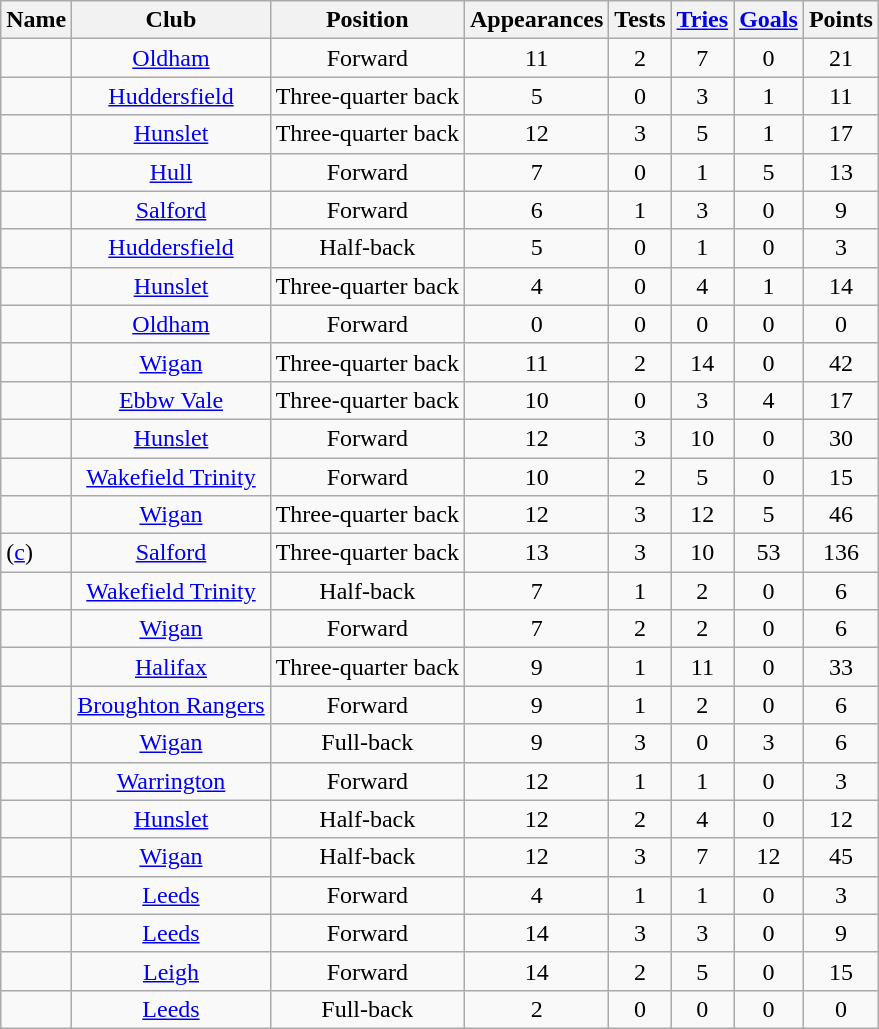<table class="wikitable sortable" style="text-align: center;">
<tr ">
<th>Name</th>
<th>Club</th>
<th>Position</th>
<th>Appearances</th>
<th>Tests</th>
<th><a href='#'>Tries</a></th>
<th><a href='#'>Goals</a></th>
<th>Points</th>
</tr>
<tr>
<td style="text-align:left;"></td>
<td><a href='#'>Oldham</a></td>
<td>Forward</td>
<td>11</td>
<td>2</td>
<td>7</td>
<td>0</td>
<td>21</td>
</tr>
<tr>
<td style="text-align:left;"></td>
<td><a href='#'>Huddersfield</a></td>
<td>Three-quarter back</td>
<td>5</td>
<td>0</td>
<td>3</td>
<td>1</td>
<td>11</td>
</tr>
<tr>
<td style="text-align:left;"></td>
<td><a href='#'>Hunslet</a></td>
<td>Three-quarter back</td>
<td>12</td>
<td>3</td>
<td>5</td>
<td>1</td>
<td>17</td>
</tr>
<tr>
<td style="text-align:left;"></td>
<td><a href='#'>Hull</a></td>
<td>Forward</td>
<td>7</td>
<td>0</td>
<td>1</td>
<td>5</td>
<td>13</td>
</tr>
<tr>
<td style="text-align:left;"></td>
<td><a href='#'>Salford</a></td>
<td>Forward</td>
<td>6</td>
<td>1</td>
<td>3</td>
<td>0</td>
<td>9</td>
</tr>
<tr>
<td style="text-align:left;"></td>
<td><a href='#'>Huddersfield</a></td>
<td>Half-back</td>
<td>5</td>
<td>0</td>
<td>1</td>
<td>0</td>
<td>3</td>
</tr>
<tr>
<td style="text-align:left;"></td>
<td><a href='#'>Hunslet</a></td>
<td>Three-quarter back</td>
<td>4</td>
<td>0</td>
<td>4</td>
<td>1</td>
<td>14</td>
</tr>
<tr>
<td style="text-align:left;"></td>
<td><a href='#'>Oldham</a></td>
<td>Forward</td>
<td>0</td>
<td>0</td>
<td>0</td>
<td>0</td>
<td>0</td>
</tr>
<tr>
<td style="text-align:left;"></td>
<td><a href='#'>Wigan</a></td>
<td>Three-quarter back</td>
<td>11</td>
<td>2</td>
<td>14</td>
<td>0</td>
<td>42</td>
</tr>
<tr>
<td style="text-align:left;"></td>
<td><a href='#'>Ebbw Vale</a></td>
<td>Three-quarter back</td>
<td>10</td>
<td>0</td>
<td>3</td>
<td>4</td>
<td>17</td>
</tr>
<tr>
<td style="text-align:left;"></td>
<td><a href='#'>Hunslet</a></td>
<td>Forward</td>
<td>12</td>
<td>3</td>
<td>10</td>
<td>0</td>
<td>30</td>
</tr>
<tr>
<td style="text-align:left;"></td>
<td><a href='#'>Wakefield Trinity</a></td>
<td>Forward</td>
<td>10</td>
<td>2</td>
<td>5</td>
<td>0</td>
<td>15</td>
</tr>
<tr>
<td style="text-align:left;"></td>
<td><a href='#'>Wigan</a></td>
<td>Three-quarter back</td>
<td>12</td>
<td>3</td>
<td>12</td>
<td>5</td>
<td>46</td>
</tr>
<tr>
<td style="text-align:left;"> (<a href='#'>c</a>)</td>
<td><a href='#'>Salford</a></td>
<td>Three-quarter back</td>
<td>13</td>
<td>3</td>
<td>10</td>
<td>53</td>
<td>136</td>
</tr>
<tr>
<td style="text-align:left;"></td>
<td><a href='#'>Wakefield Trinity</a></td>
<td>Half-back</td>
<td>7</td>
<td>1</td>
<td>2</td>
<td>0</td>
<td>6</td>
</tr>
<tr>
<td style="text-align:left;"></td>
<td><a href='#'>Wigan</a></td>
<td>Forward</td>
<td>7</td>
<td>2</td>
<td>2</td>
<td>0</td>
<td>6</td>
</tr>
<tr>
<td style="text-align:left;"></td>
<td><a href='#'>Halifax</a></td>
<td>Three-quarter back</td>
<td>9</td>
<td>1</td>
<td>11</td>
<td>0</td>
<td>33</td>
</tr>
<tr>
<td style="text-align:left;"></td>
<td><a href='#'>Broughton Rangers</a></td>
<td>Forward</td>
<td>9</td>
<td>1</td>
<td>2</td>
<td>0</td>
<td>6</td>
</tr>
<tr>
<td style="text-align:left;"></td>
<td><a href='#'>Wigan</a></td>
<td>Full-back</td>
<td>9</td>
<td>3</td>
<td>0</td>
<td>3</td>
<td>6</td>
</tr>
<tr>
<td style="text-align:left;"></td>
<td><a href='#'>Warrington</a></td>
<td>Forward</td>
<td>12</td>
<td>1</td>
<td>1</td>
<td>0</td>
<td>3</td>
</tr>
<tr>
<td style="text-align:left;"></td>
<td><a href='#'>Hunslet</a></td>
<td>Half-back</td>
<td>12</td>
<td>2</td>
<td>4</td>
<td>0</td>
<td>12</td>
</tr>
<tr>
<td style="text-align:left;"></td>
<td><a href='#'>Wigan</a></td>
<td>Half-back</td>
<td>12</td>
<td>3</td>
<td>7</td>
<td>12</td>
<td>45</td>
</tr>
<tr>
<td style="text-align:left;"></td>
<td><a href='#'>Leeds</a></td>
<td>Forward</td>
<td>4</td>
<td>1</td>
<td>1</td>
<td>0</td>
<td>3</td>
</tr>
<tr>
<td style="text-align:left;"></td>
<td><a href='#'>Leeds</a></td>
<td>Forward</td>
<td>14</td>
<td>3</td>
<td>3</td>
<td>0</td>
<td>9</td>
</tr>
<tr>
<td style="text-align:left;"></td>
<td><a href='#'>Leigh</a></td>
<td>Forward</td>
<td>14</td>
<td>2</td>
<td>5</td>
<td>0</td>
<td>15</td>
</tr>
<tr>
<td style="text-align:left;"></td>
<td><a href='#'>Leeds</a></td>
<td>Full-back</td>
<td>2</td>
<td>0</td>
<td>0</td>
<td>0</td>
<td>0</td>
</tr>
</table>
